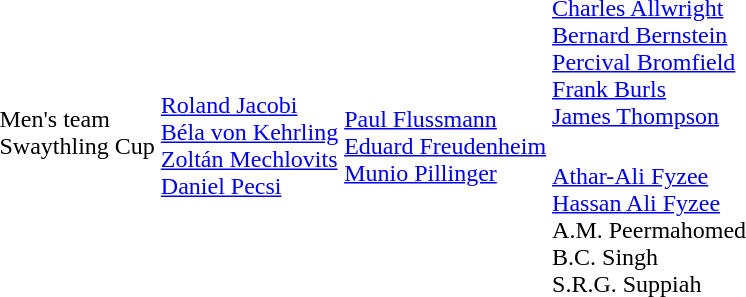<table>
<tr>
<td rowspan=2>Men's team<br>Swaythling Cup <br></td>
<td rowspan=2><br><a href='#'>Roland Jacobi</a><br><a href='#'>Béla von Kehrling</a><br><a href='#'>Zoltán Mechlovits</a><br><a href='#'>Daniel Pecsi</a></td>
<td rowspan=2><br><a href='#'>Paul Flussmann</a><br><a href='#'>Eduard Freudenheim</a><br><a href='#'>Munio Pillinger</a></td>
<td><br><a href='#'>Charles Allwright</a><br><a href='#'>Bernard Bernstein</a><br><a href='#'>Percival Bromfield</a><br><a href='#'>Frank Burls</a><br><a href='#'>James Thompson</a></td>
</tr>
<tr>
<td><br><a href='#'>Athar-Ali Fyzee</a><br><a href='#'>Hassan Ali Fyzee</a><br>A.M. Peermahomed<br>B.C. Singh<br>S.R.G. Suppiah</td>
</tr>
</table>
